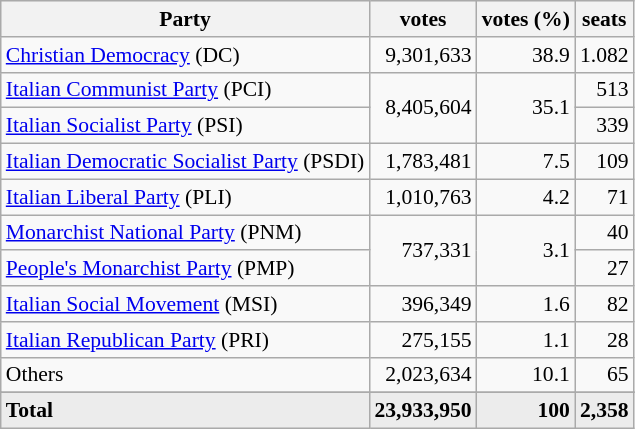<table class="wikitable" style="font-size: 90%;">
<tr bgcolor="EFEFEF">
<th>Party</th>
<th>votes</th>
<th>votes (%)</th>
<th>seats</th>
</tr>
<tr>
<td><a href='#'>Christian Democracy</a> (DC)</td>
<td align=right>9,301,633</td>
<td align=right>38.9</td>
<td align=right>1.082</td>
</tr>
<tr>
<td><a href='#'>Italian Communist Party</a> (PCI)</td>
<td rowspan=2 align=right>8,405,604</td>
<td rowspan=2 align=right>35.1</td>
<td align=right>513</td>
</tr>
<tr>
<td><a href='#'>Italian Socialist Party</a> (PSI)</td>
<td align=right>339</td>
</tr>
<tr>
<td><a href='#'>Italian Democratic Socialist Party</a> (PSDI)</td>
<td align=right>1,783,481</td>
<td align=right>7.5</td>
<td align=right>109</td>
</tr>
<tr>
<td><a href='#'>Italian Liberal Party</a> (PLI)</td>
<td align=right>1,010,763</td>
<td align=right>4.2</td>
<td align=right>71</td>
</tr>
<tr>
<td><a href='#'>Monarchist National Party</a> (PNM)</td>
<td rowspan=2 align=right>737,331</td>
<td rowspan=2 align=right>3.1</td>
<td align=right>40</td>
</tr>
<tr>
<td><a href='#'>People's Monarchist Party</a> (PMP)</td>
<td align=right>27</td>
</tr>
<tr>
<td><a href='#'>Italian Social Movement</a> (MSI)</td>
<td align=right>396,349</td>
<td align=right>1.6</td>
<td align=right>82</td>
</tr>
<tr>
<td><a href='#'>Italian Republican Party</a> (PRI)</td>
<td align=right>275,155</td>
<td align=right>1.1</td>
<td align=right>28</td>
</tr>
<tr>
<td>Others</td>
<td align=right>2,023,634</td>
<td align=right>10.1</td>
<td align=right>65</td>
</tr>
<tr>
</tr>
<tr bgcolor=ececec>
<td><strong>Total</strong></td>
<td align=right><strong>23,933,950</strong></td>
<td align=right><strong>100</strong></td>
<td align=right><strong>2,358</strong></td>
</tr>
</table>
